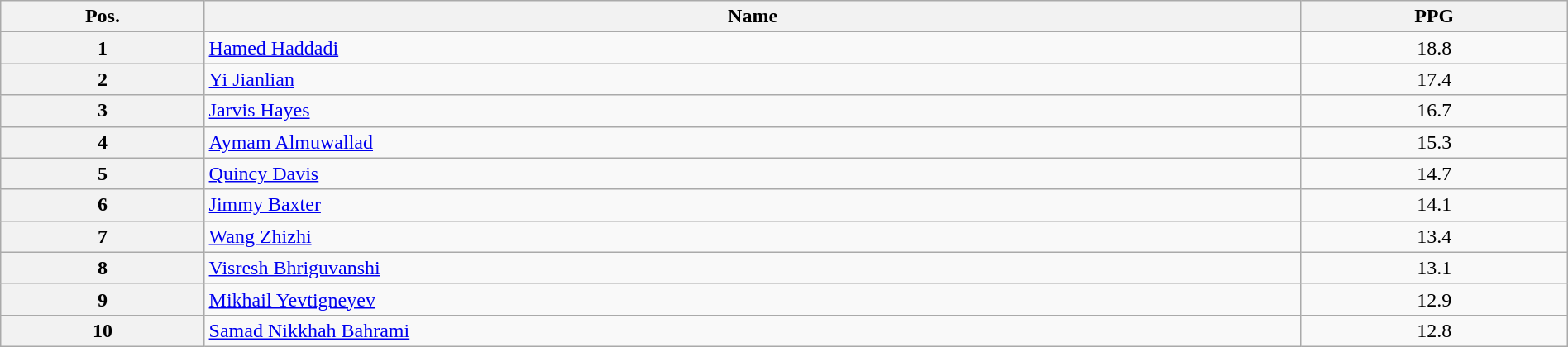<table class=wikitable width=100% style="text-align:center;">
<tr>
<th width="13%">Pos.</th>
<th width="70%">Name</th>
<th width="17%">PPG</th>
</tr>
<tr>
<th>1</th>
<td align=left> <a href='#'>Hamed Haddadi</a></td>
<td>18.8</td>
</tr>
<tr>
<th>2</th>
<td align=left> <a href='#'>Yi Jianlian</a></td>
<td>17.4</td>
</tr>
<tr>
<th>3</th>
<td align=left> <a href='#'>Jarvis Hayes</a></td>
<td>16.7</td>
</tr>
<tr>
<th>4</th>
<td align=left> <a href='#'>Aymam Almuwallad</a></td>
<td>15.3</td>
</tr>
<tr>
<th>5</th>
<td align=left> <a href='#'>Quincy Davis</a></td>
<td>14.7</td>
</tr>
<tr>
<th>6</th>
<td align=left> <a href='#'>Jimmy Baxter</a></td>
<td>14.1</td>
</tr>
<tr>
<th>7</th>
<td align=left> <a href='#'>Wang Zhizhi</a></td>
<td>13.4</td>
</tr>
<tr>
<th>8</th>
<td align=left> <a href='#'>Visresh Bhriguvanshi</a></td>
<td>13.1</td>
</tr>
<tr>
<th>9</th>
<td align=left> <a href='#'>Mikhail Yevtigneyev</a></td>
<td>12.9</td>
</tr>
<tr>
<th>10</th>
<td align=left> <a href='#'>Samad Nikkhah Bahrami</a></td>
<td>12.8</td>
</tr>
</table>
